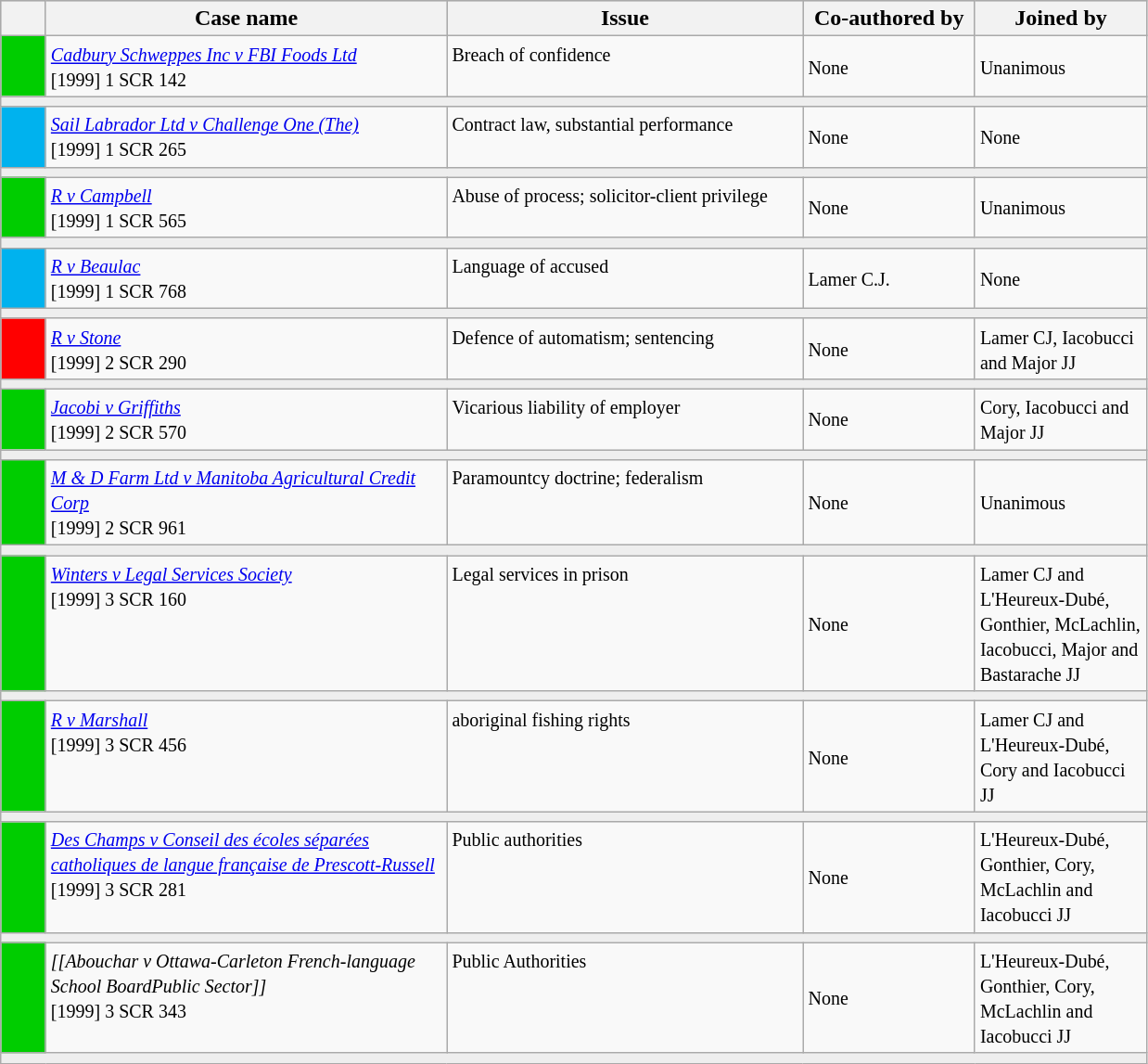<table class="wikitable" width=825>
<tr bgcolor="#CCCCCC">
<th width=25px></th>
<th width=35%>Case name</th>
<th>Issue</th>
<th width=15%>Co-authored by</th>
<th width=15%>Joined by</th>
</tr>
<tr>
<td bgcolor="00cd00"></td>
<td align=left valign=top><small><em><a href='#'>Cadbury Schweppes Inc v FBI Foods Ltd</a></em><br> [1999] 1 SCR 142 </small></td>
<td valign=top><small>Breach of confidence</small></td>
<td><small> None</small></td>
<td><small> Unanimous</small></td>
</tr>
<tr>
<td bgcolor=#EEEEEE colspan=5 valign=top><small></small></td>
</tr>
<tr>
<td bgcolor="00B2EE"></td>
<td align=left valign=top><small><em><a href='#'>Sail Labrador Ltd v Challenge One (The)</a></em><br> [1999] 1 SCR 265 </small></td>
<td valign=top><small>Contract law, substantial performance</small></td>
<td><small> None</small></td>
<td><small> None</small></td>
</tr>
<tr>
<td bgcolor=#EEEEEE colspan=5 valign=top><small></small></td>
</tr>
<tr>
<td bgcolor="00cd00"></td>
<td align=left valign=top><small><em><a href='#'>R v Campbell</a></em><br> [1999] 1 SCR 565 </small></td>
<td valign=top><small>Abuse of process; solicitor-client privilege</small></td>
<td><small> None</small></td>
<td><small> Unanimous</small></td>
</tr>
<tr>
<td bgcolor=#EEEEEE colspan=5 valign=top><small></small></td>
</tr>
<tr>
<td bgcolor="00b2ee"></td>
<td align=left valign=top><small><em><a href='#'>R v Beaulac</a></em><br> [1999] 1 SCR 768 </small></td>
<td valign=top><small>Language of accused</small></td>
<td><small> Lamer C.J.</small></td>
<td><small> None</small></td>
</tr>
<tr>
<td bgcolor=#EEEEEE colspan=5 valign=top><small></small></td>
</tr>
<tr>
<td bgcolor="red"></td>
<td align=left valign=top><small><em><a href='#'>R v Stone</a></em><br>[1999] 2 SCR 290 </small></td>
<td valign=top><small>Defence of automatism; sentencing</small></td>
<td><small> None</small></td>
<td><small>Lamer CJ, Iacobucci and Major JJ</small></td>
</tr>
<tr>
<td bgcolor=#EEEEEE colspan=5 valign=top><small></small></td>
</tr>
<tr>
<td bgcolor="00cd00"></td>
<td align=left valign=top><small><em><a href='#'>Jacobi v Griffiths</a></em><br>[1999] 2 SCR 570 </small></td>
<td valign=top><small>Vicarious liability of employer</small></td>
<td><small> None</small></td>
<td><small> Cory, Iacobucci and Major JJ</small></td>
</tr>
<tr>
<td bgcolor=#EEEEEE colspan=5 valign=top><small></small></td>
</tr>
<tr>
<td bgcolor="00cd00"></td>
<td align=left valign=top><small><em><a href='#'>M & D Farm Ltd v Manitoba Agricultural Credit Corp</a></em><br> [1999] 2 SCR 961 </small></td>
<td valign=top><small>Paramountcy doctrine; federalism</small></td>
<td><small> None</small></td>
<td><small> Unanimous</small></td>
</tr>
<tr>
<td bgcolor=#EEEEEE colspan=5 valign=top><small></small></td>
</tr>
<tr>
<td bgcolor="00cd00"></td>
<td align=left valign=top><small><em><a href='#'>Winters v Legal Services Society</a></em><br> [1999] 3 SCR 160 </small></td>
<td valign=top><small>Legal services in prison</small></td>
<td><small> None</small></td>
<td><small> Lamer CJ and L'Heureux-Dubé, Gonthier, McLachlin, Iacobucci, Major and Bastarache JJ</small></td>
</tr>
<tr>
<td bgcolor=#EEEEEE colspan=5 valign=top><small></small></td>
</tr>
<tr>
<td bgcolor="00cd00"></td>
<td align=left valign=top><small><em><a href='#'>R v Marshall</a></em><br> [1999] 3 SCR 456 </small></td>
<td valign=top><small>aboriginal fishing rights</small></td>
<td><small>None</small></td>
<td><small> Lamer CJ and L'Heureux-Dubé, Cory and Iacobucci JJ</small></td>
</tr>
<tr>
<td bgcolor=#EEEEEE colspan=5 valign=top><small></small></td>
</tr>
<tr>
<td bgcolor="00cd00"></td>
<td align=left valign=top><small><em><a href='#'>Des Champs v Conseil des écoles séparées catholiques de langue française de Prescott-Russell</a></em><br> [1999] 3 SCR 281 </small></td>
<td valign=top><small>Public authorities</small></td>
<td><small> None</small></td>
<td><small> L'Heureux-Dubé, Gonthier, Cory, McLachlin and Iacobucci JJ</small></td>
</tr>
<tr>
<td bgcolor=#EEEEEE colspan=5 valign=top><small></small></td>
</tr>
<tr>
<td bgcolor="00cd00"></td>
<td align=left valign=top><small><em>[[Abouchar v Ottawa-Carleton French-language School BoardPublic Sector]]</em><br> [1999] 3 SCR 343 </small></td>
<td valign=top><small>Public Authorities</small></td>
<td><small> None</small></td>
<td><small> L'Heureux-Dubé, Gonthier, Cory, McLachlin and Iacobucci JJ</small></td>
</tr>
<tr>
<td bgcolor=#EEEEEE colspan=5 valign=top><small></small></td>
</tr>
</table>
